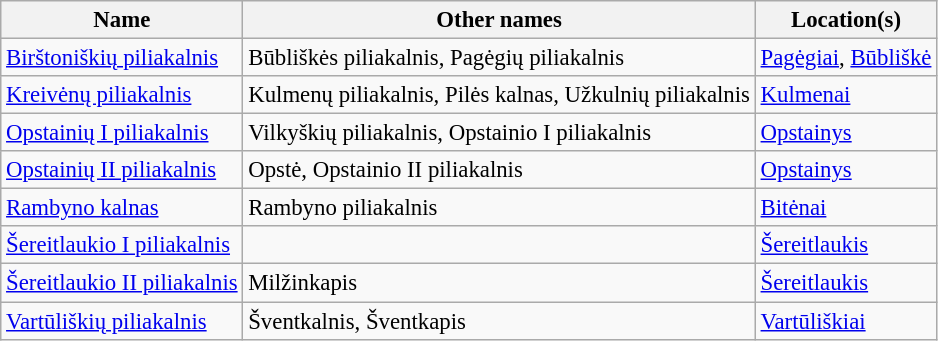<table class="wikitable" style="font-size: 95%;">
<tr>
<th>Name</th>
<th>Other names</th>
<th>Location(s)</th>
</tr>
<tr>
<td><a href='#'>Birštoniškių piliakalnis</a></td>
<td>Būbliškės piliakalnis, Pagėgių piliakalnis</td>
<td><a href='#'>Pagėgiai</a>, <a href='#'>Būbliškė</a></td>
</tr>
<tr>
<td><a href='#'>Kreivėnų piliakalnis</a></td>
<td>Kulmenų piliakalnis, Pilės kalnas, Užkulnių piliakalnis</td>
<td><a href='#'>Kulmenai</a></td>
</tr>
<tr>
<td><a href='#'>Opstainių I piliakalnis</a></td>
<td>Vilkyškių piliakalnis, Opstainio I piliakalnis</td>
<td><a href='#'>Opstainys</a></td>
</tr>
<tr>
<td><a href='#'>Opstainių II piliakalnis</a></td>
<td>Opstė, Opstainio II piliakalnis</td>
<td><a href='#'>Opstainys</a></td>
</tr>
<tr>
<td><a href='#'>Rambyno kalnas</a></td>
<td>Rambyno piliakalnis</td>
<td><a href='#'>Bitėnai</a></td>
</tr>
<tr>
<td><a href='#'>Šereitlaukio I piliakalnis</a></td>
<td></td>
<td><a href='#'>Šereitlaukis</a></td>
</tr>
<tr>
<td><a href='#'>Šereitlaukio II piliakalnis</a></td>
<td>Milžinkapis</td>
<td><a href='#'>Šereitlaukis</a></td>
</tr>
<tr>
<td><a href='#'>Vartūliškių piliakalnis</a></td>
<td>Šventkalnis, Šventkapis</td>
<td><a href='#'>Vartūliškiai</a></td>
</tr>
</table>
